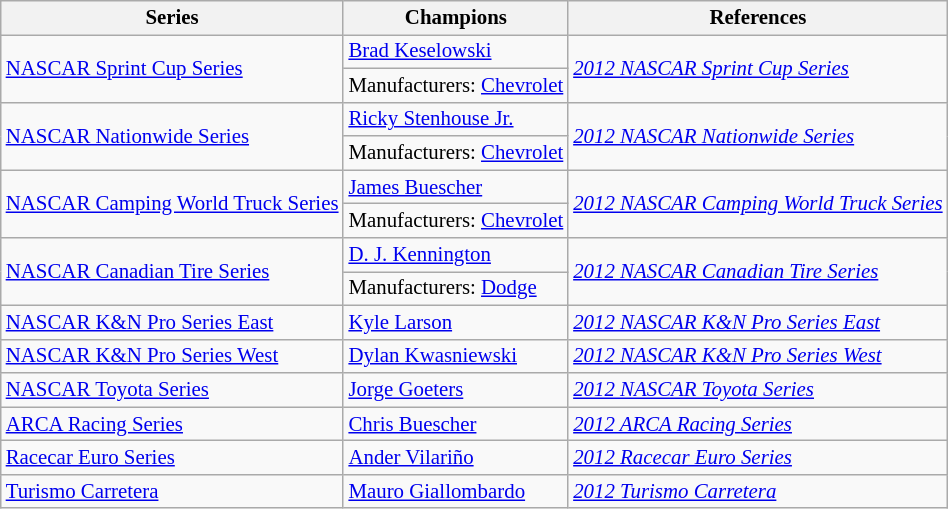<table class="wikitable" style="font-size: 87%;">
<tr>
<th>Series</th>
<th>Champions</th>
<th>References</th>
</tr>
<tr>
<td rowspan=2><a href='#'>NASCAR Sprint Cup Series</a></td>
<td> <a href='#'>Brad Keselowski</a></td>
<td rowspan=2><em><a href='#'>2012 NASCAR Sprint Cup Series</a></em></td>
</tr>
<tr>
<td>Manufacturers:  <a href='#'>Chevrolet</a></td>
</tr>
<tr>
<td rowspan=2><a href='#'>NASCAR Nationwide Series</a></td>
<td> <a href='#'>Ricky Stenhouse Jr.</a></td>
<td rowspan=2><em><a href='#'>2012 NASCAR Nationwide Series</a></em></td>
</tr>
<tr>
<td>Manufacturers:  <a href='#'>Chevrolet</a></td>
</tr>
<tr>
<td rowspan=2><a href='#'>NASCAR Camping World Truck Series</a></td>
<td> <a href='#'>James Buescher</a></td>
<td rowspan=2><em><a href='#'>2012 NASCAR Camping World Truck Series</a></em></td>
</tr>
<tr>
<td>Manufacturers:  <a href='#'>Chevrolet</a></td>
</tr>
<tr>
<td rowspan=2><a href='#'>NASCAR Canadian Tire Series</a></td>
<td> <a href='#'>D. J. Kennington</a></td>
<td rowspan=2><em><a href='#'>2012 NASCAR Canadian Tire Series</a></em></td>
</tr>
<tr>
<td>Manufacturers:  <a href='#'>Dodge</a></td>
</tr>
<tr>
<td><a href='#'>NASCAR K&N Pro Series East</a></td>
<td> <a href='#'>Kyle Larson</a></td>
<td><em><a href='#'>2012 NASCAR K&N Pro Series East</a></em></td>
</tr>
<tr>
<td><a href='#'>NASCAR K&N Pro Series West</a></td>
<td> <a href='#'>Dylan Kwasniewski</a></td>
<td><em><a href='#'>2012 NASCAR K&N Pro Series West</a></em></td>
</tr>
<tr>
<td><a href='#'>NASCAR Toyota Series</a></td>
<td> <a href='#'>Jorge Goeters</a></td>
<td><em><a href='#'>2012 NASCAR Toyota Series</a></em></td>
</tr>
<tr>
<td><a href='#'>ARCA Racing Series</a></td>
<td> <a href='#'>Chris Buescher</a></td>
<td><em><a href='#'>2012 ARCA Racing Series</a></em></td>
</tr>
<tr>
<td><a href='#'>Racecar Euro Series</a></td>
<td> <a href='#'>Ander Vilariño</a></td>
<td><em><a href='#'>2012 Racecar Euro Series</a></em></td>
</tr>
<tr>
<td><a href='#'>Turismo Carretera</a></td>
<td> <a href='#'>Mauro Giallombardo</a></td>
<td><em><a href='#'>2012 Turismo Carretera</a></em></td>
</tr>
</table>
